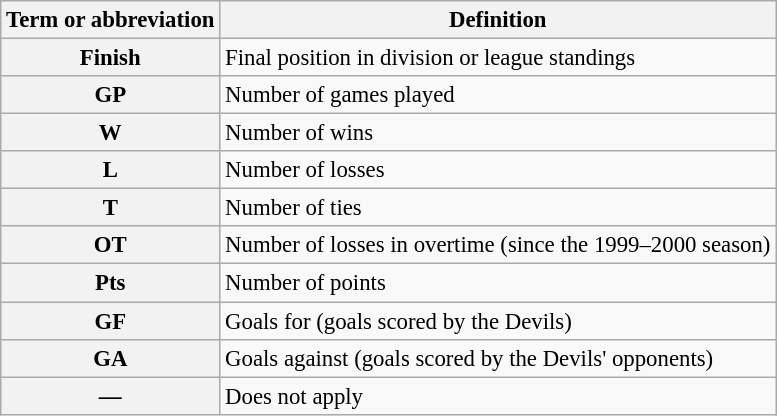<table class="wikitable" style="font-size:95%">
<tr>
<th scope="col">Term or abbreviation</th>
<th scope="col">Definition</th>
</tr>
<tr>
<th scope="row">Finish</th>
<td>Final position in division or league standings</td>
</tr>
<tr>
<th scope="row">GP</th>
<td>Number of games played</td>
</tr>
<tr>
<th scope="row">W</th>
<td>Number of wins</td>
</tr>
<tr>
<th scope="row">L</th>
<td>Number of losses</td>
</tr>
<tr>
<th scope="row">T</th>
<td>Number of ties</td>
</tr>
<tr>
<th scope="row">OT</th>
<td>Number of losses in overtime (since the 1999–2000 season)</td>
</tr>
<tr>
<th scope="row">Pts</th>
<td>Number of points</td>
</tr>
<tr>
<th scope="row">GF</th>
<td>Goals for (goals scored by the Devils)</td>
</tr>
<tr>
<th scope="row">GA</th>
<td>Goals against (goals scored by the Devils' opponents)</td>
</tr>
<tr>
<th scope="row">—</th>
<td>Does not apply</td>
</tr>
</table>
